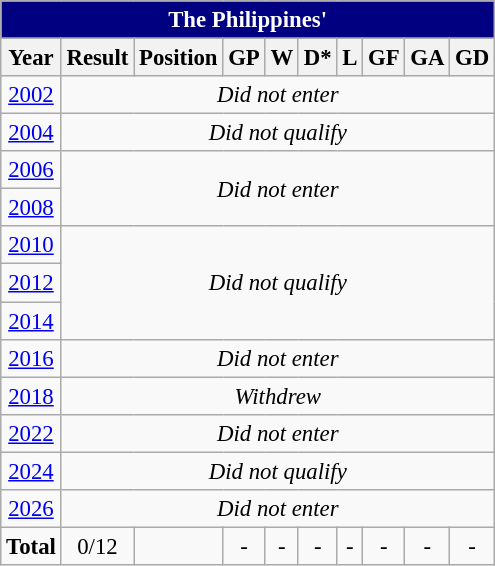<table class="wikitable" style="text-align: center; font-size:95%;">
<tr>
<th colspan="10" style="background:#000080; color: #FFFFFF;">The Philippines' <a href='#'></a></th>
</tr>
<tr>
</tr>
<tr>
<th>Year</th>
<th>Result</th>
<th>Position</th>
<th>GP</th>
<th>W</th>
<th>D*</th>
<th>L</th>
<th>GF</th>
<th>GA</th>
<th>GD</th>
</tr>
<tr>
<td> <a href='#'>2002</a></td>
<td colspan=9><em>Did not enter</em></td>
</tr>
<tr>
<td> <a href='#'>2004</a></td>
<td colspan=9><em>Did not qualify</em></td>
</tr>
<tr>
<td> <a href='#'>2006</a></td>
<td rowspan=2 colspan=9><em>Did not enter</em></td>
</tr>
<tr>
<td> <a href='#'>2008</a></td>
</tr>
<tr>
<td> <a href='#'>2010</a></td>
<td rowspan=3 colspan=9><em>Did not qualify</em></td>
</tr>
<tr>
<td> <a href='#'>2012</a></td>
</tr>
<tr>
<td> <a href='#'>2014</a></td>
</tr>
<tr>
<td> <a href='#'>2016</a></td>
<td colspan=9><em>Did not enter</em></td>
</tr>
<tr>
<td> <a href='#'>2018</a></td>
<td colspan=9><em>Withdrew</em></td>
</tr>
<tr>
<td> <a href='#'>2022</a></td>
<td colspan=9><em>Did not enter</em></td>
</tr>
<tr>
<td> <a href='#'>2024</a></td>
<td colspan=9><em>Did not qualify</em></td>
</tr>
<tr>
<td> <a href='#'>2026</a></td>
<td colspan=9><em>Did not enter</em></td>
</tr>
<tr>
<td><strong>Total</strong></td>
<td>0/12</td>
<td></td>
<td>-</td>
<td>-</td>
<td>-</td>
<td>-</td>
<td>-</td>
<td>-</td>
<td>-</td>
</tr>
</table>
